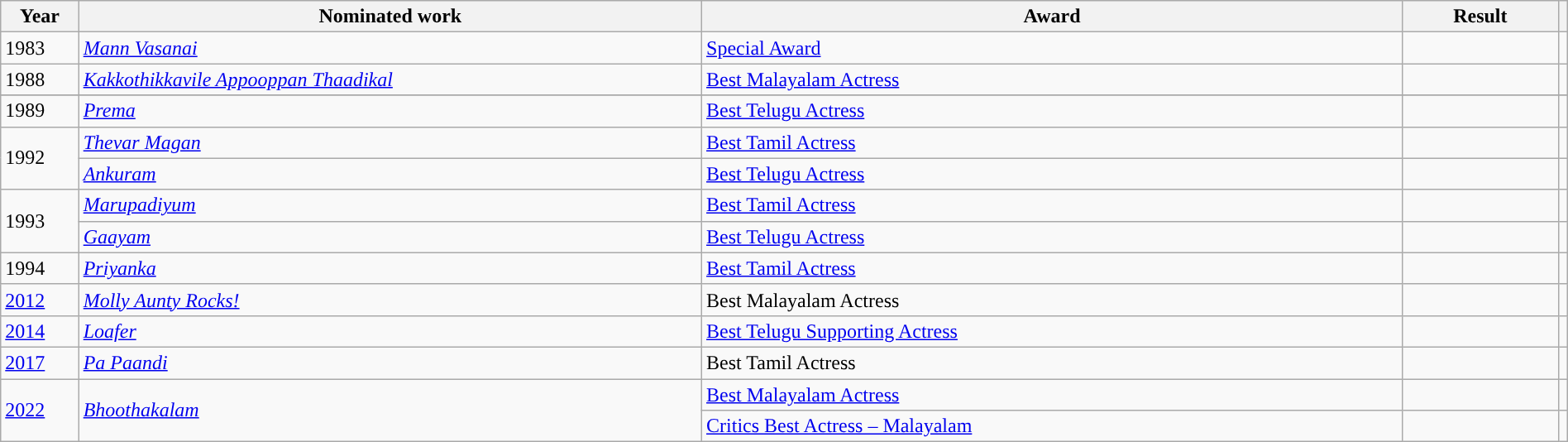<table class="wikitable" width=100%>
<tr>
<th width=5%>Year</th>
<th width=40%>Nominated work</th>
<th width=45%>Award</th>
<th width=10%>Result</th>
<th width="3%"></th>
</tr>
<tr>
<td>1983</td>
<td><em><a href='#'>Mann Vasanai</a></em></td>
<td><a href='#'>Special Award</a></td>
<td></td>
<td></td>
</tr>
<tr>
<td>1988</td>
<td><em><a href='#'>Kakkothikkavile Appooppan Thaadikal</a></em></td>
<td><a href='#'>Best Malayalam Actress</a></td>
<td></td>
<td></td>
</tr>
<tr>
</tr>
<tr>
<td>1989</td>
<td><em><a href='#'>Prema</a></em></td>
<td><a href='#'>Best Telugu Actress</a></td>
<td></td>
<td></td>
</tr>
<tr>
<td rowspan="2">1992</td>
<td><em><a href='#'>Thevar Magan</a></em></td>
<td><a href='#'>Best Tamil Actress</a></td>
<td></td>
<td></td>
</tr>
<tr>
<td><em><a href='#'>Ankuram</a></em></td>
<td><a href='#'>Best Telugu Actress</a></td>
<td></td>
<td></td>
</tr>
<tr>
<td rowspan="2">1993</td>
<td><em><a href='#'>Marupadiyum</a></em></td>
<td><a href='#'>Best Tamil Actress</a></td>
<td></td>
<td></td>
</tr>
<tr>
<td><em><a href='#'>Gaayam</a></em></td>
<td><a href='#'>Best Telugu Actress</a></td>
<td></td>
<td></td>
</tr>
<tr>
<td>1994</td>
<td><em><a href='#'>Priyanka</a></em></td>
<td><a href='#'>Best Tamil Actress</a></td>
<td></td>
<td></td>
</tr>
<tr>
<td><a href='#'>2012</a></td>
<td><em><a href='#'>Molly Aunty Rocks!</a></em></td>
<td>Best Malayalam Actress</td>
<td></td>
<td></td>
</tr>
<tr>
<td><a href='#'>2014</a></td>
<td><em><a href='#'>Loafer</a></em></td>
<td><a href='#'>Best Telugu Supporting Actress</a></td>
<td></td>
<td></td>
</tr>
<tr>
<td><a href='#'>2017</a></td>
<td><em><a href='#'>Pa Paandi</a></em></td>
<td>Best Tamil Actress</td>
<td></td>
<td></td>
</tr>
<tr>
<td rowspan="2"><a href='#'>2022</a></td>
<td rowspan="2"><em><a href='#'>Bhoothakalam</a></em></td>
<td><a href='#'>Best Malayalam Actress</a></td>
<td></td>
<td></td>
</tr>
<tr>
<td><a href='#'>Critics Best Actress – Malayalam</a></td>
<td></td>
<td></td>
</tr>
</table>
